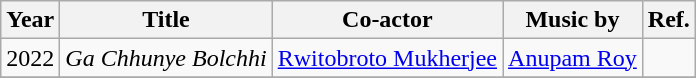<table class="wikitable plainrowheaders sortable">
<tr>
<th scope="col">Year</th>
<th scope="col">Title</th>
<th scope="col">Co-actor</th>
<th scope="col">Music by</th>
<th scope="col">Ref.</th>
</tr>
<tr>
<td>2022</td>
<td><em>Ga Chhunye Bolchhi</em></td>
<td><a href='#'>Rwitobroto Mukherjee</a></td>
<td><a href='#'>Anupam Roy</a></td>
<td></td>
</tr>
<tr>
</tr>
</table>
